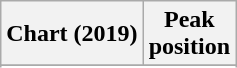<table class="wikitable sortable plainrowheaders" style="text-align:center">
<tr>
<th scope="col">Chart (2019)</th>
<th scope="col">Peak<br>position</th>
</tr>
<tr>
</tr>
<tr>
</tr>
<tr>
</tr>
</table>
